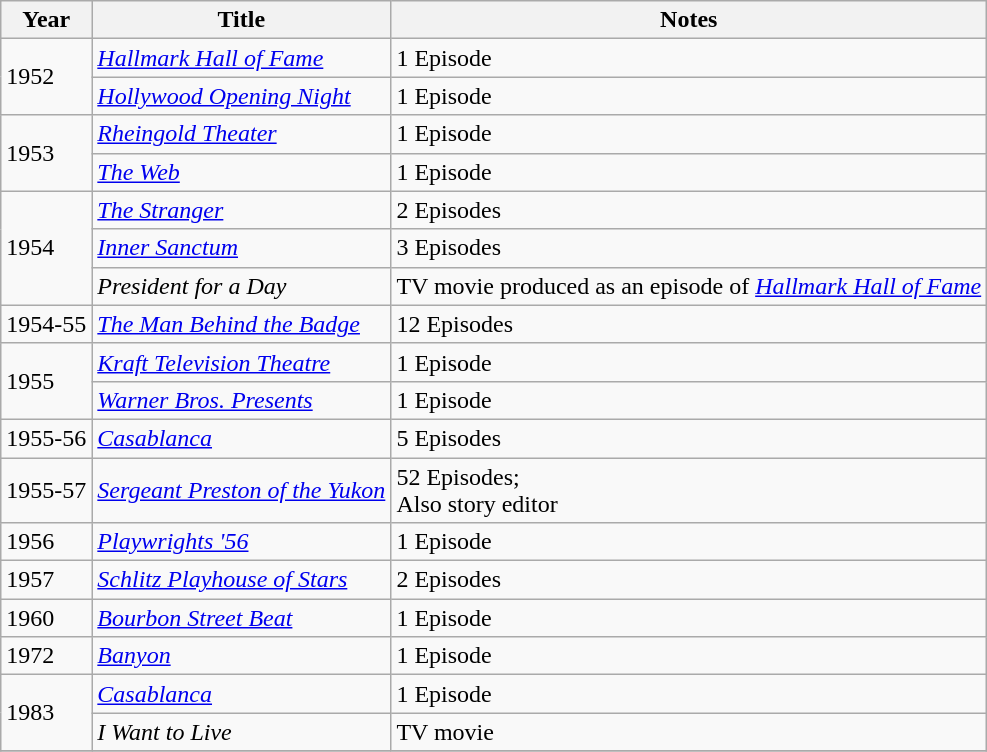<table class="wikitable">
<tr>
<th>Year</th>
<th>Title</th>
<th>Notes</th>
</tr>
<tr>
<td rowspan=2>1952</td>
<td><em><a href='#'>Hallmark Hall of Fame</a></em></td>
<td>1 Episode</td>
</tr>
<tr>
<td><em><a href='#'>Hollywood Opening Night</a></em></td>
<td>1 Episode</td>
</tr>
<tr>
<td rowspan=2>1953</td>
<td><em><a href='#'>Rheingold Theater</a></em></td>
<td>1 Episode</td>
</tr>
<tr>
<td><em><a href='#'>The Web</a></em></td>
<td>1 Episode</td>
</tr>
<tr>
<td rowspan=3>1954</td>
<td><em><a href='#'>The Stranger</a></em></td>
<td>2 Episodes</td>
</tr>
<tr>
<td><em><a href='#'>Inner Sanctum</a></em></td>
<td>3 Episodes</td>
</tr>
<tr>
<td><em>President for a Day</em></td>
<td>TV movie produced as an episode of <em><a href='#'>Hallmark Hall of Fame</a></em></td>
</tr>
<tr>
<td>1954-55</td>
<td><em><a href='#'>The Man Behind the Badge</a></em></td>
<td>12 Episodes</td>
</tr>
<tr>
<td rowspan=2>1955</td>
<td><em><a href='#'>Kraft Television Theatre</a></em></td>
<td>1 Episode</td>
</tr>
<tr>
<td><em><a href='#'>Warner Bros. Presents</a></em></td>
<td>1 Episode</td>
</tr>
<tr>
<td>1955-56</td>
<td><em><a href='#'>Casablanca</a></em></td>
<td>5 Episodes</td>
</tr>
<tr>
<td>1955-57</td>
<td><em><a href='#'>Sergeant Preston of the Yukon</a></em></td>
<td>52 Episodes;<br>Also story editor</td>
</tr>
<tr>
<td>1956</td>
<td><em><a href='#'>Playwrights '56</a></em></td>
<td>1 Episode</td>
</tr>
<tr>
<td>1957</td>
<td><em><a href='#'>Schlitz Playhouse of Stars</a></em></td>
<td>2 Episodes</td>
</tr>
<tr>
<td>1960</td>
<td><em><a href='#'>Bourbon Street Beat</a></em></td>
<td>1 Episode</td>
</tr>
<tr>
<td>1972</td>
<td><em><a href='#'>Banyon</a></em></td>
<td>1 Episode</td>
</tr>
<tr>
<td rowspan=2>1983</td>
<td><em><a href='#'>Casablanca</a></em></td>
<td>1 Episode</td>
</tr>
<tr>
<td><em>I Want to Live</em></td>
<td>TV movie</td>
</tr>
<tr>
</tr>
</table>
